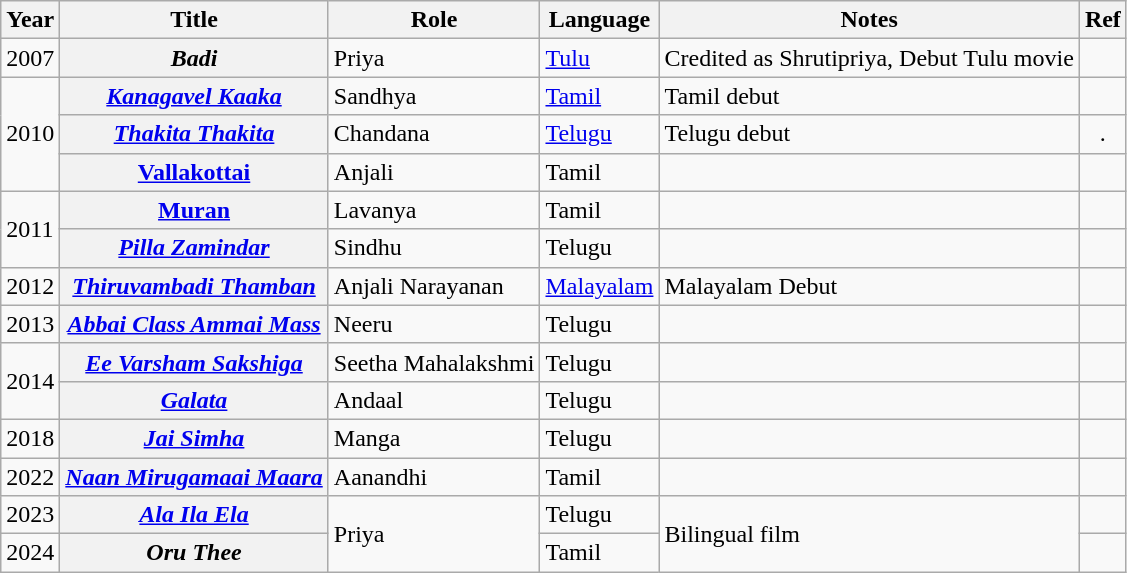<table class="wikitable plainrowheaders sortable" style="margin-right: 0;">
<tr>
<th>Year</th>
<th>Title</th>
<th>Role</th>
<th>Language</th>
<th>Notes</th>
<th>Ref</th>
</tr>
<tr>
<td>2007</td>
<th scope="row"><em>Badi</em></th>
<td>Priya</td>
<td><a href='#'>Tulu</a></td>
<td>Credited as Shrutipriya, Debut Tulu movie</td>
<td style="text-align:center;"></td>
</tr>
<tr>
<td rowspan="3">2010</td>
<th scope="row"><em><a href='#'>Kanagavel Kaaka</a></em></th>
<td>Sandhya</td>
<td><a href='#'>Tamil</a></td>
<td>Tamil debut</td>
<td style="text-align:center;"></td>
</tr>
<tr>
<th scope="row"><em><a href='#'>Thakita Thakita</a></em></th>
<td>Chandana</td>
<td><a href='#'>Telugu</a></td>
<td>Telugu debut</td>
<td style="text-align:center;">.</td>
</tr>
<tr>
<th scope="row"><em><a href='#'></em>Vallakottai<em></a></em></th>
<td>Anjali</td>
<td>Tamil</td>
<td></td>
<td style="text-align:center;"></td>
</tr>
<tr>
<td rowspan="2">2011</td>
<th scope="row"><em><a href='#'></em>Muran<em></a></em></th>
<td>Lavanya</td>
<td>Tamil</td>
<td></td>
<td style="text-align:center;"></td>
</tr>
<tr>
<th scope="row"><em><a href='#'>Pilla Zamindar</a></em></th>
<td>Sindhu</td>
<td>Telugu</td>
<td></td>
<td style="text-align:center;"></td>
</tr>
<tr>
<td>2012</td>
<th scope="row"><em><a href='#'>Thiruvambadi Thamban</a></em></th>
<td>Anjali Narayanan</td>
<td><a href='#'>Malayalam</a></td>
<td>Malayalam Debut</td>
<td style="text-align:center;"></td>
</tr>
<tr>
<td>2013</td>
<th scope="row"><em><a href='#'>Abbai Class Ammai Mass</a></em></th>
<td>Neeru</td>
<td>Telugu</td>
<td></td>
<td style="text-align:center;"></td>
</tr>
<tr>
<td rowspan="2">2014</td>
<th scope="row"><em><a href='#'>Ee Varsham Sakshiga</a></em></th>
<td>Seetha Mahalakshmi</td>
<td>Telugu</td>
<td></td>
<td style="text-align:center;"></td>
</tr>
<tr>
<th scope="row"><em><a href='#'>Galata</a></em></th>
<td>Andaal</td>
<td>Telugu</td>
<td></td>
<td style="text-align:center;"></td>
</tr>
<tr>
<td>2018</td>
<th scope="row"><em><a href='#'>Jai Simha</a></em></th>
<td>Manga</td>
<td>Telugu</td>
<td></td>
<td style="text-align:center;"></td>
</tr>
<tr>
<td>2022</td>
<th scope="row"><em><a href='#'>Naan Mirugamaai Maara</a></em></th>
<td>Aanandhi</td>
<td>Tamil</td>
<td></td>
<td style="text-align:center;"></td>
</tr>
<tr>
<td>2023</td>
<th scope="row"><em><a href='#'>Ala Ila Ela</a></em></th>
<td rowspan="2">Priya</td>
<td>Telugu</td>
<td rowspan="2">Bilingual film</td>
<td style="text-align:center;"></td>
</tr>
<tr>
<td>2024</td>
<th scope="row"><em>Oru Thee</em></th>
<td>Tamil</td>
<td style="text-align:center;"></td>
</tr>
</table>
